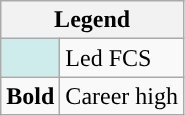<table class="wikitable">
<tr>
<th colspan="2">Legend</th>
</tr>
<tr>
<td style="background:#cfecec;"></td>
<td>Led FCS</td>
</tr>
<tr>
<td><strong>Bold</strong></td>
<td>Career high</td>
</tr>
</table>
